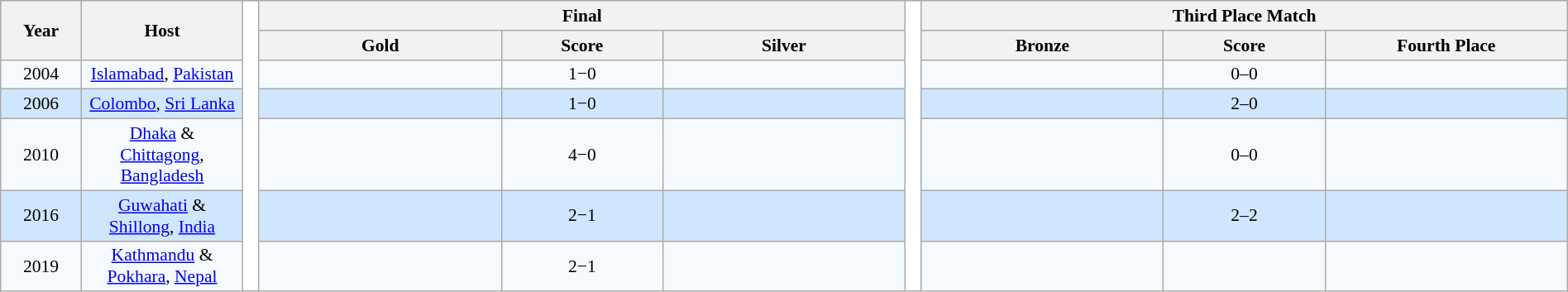<table class="wikitable" border=1 style="border-collapse:collapse; font-size:90%; width:100%; text-align:center" cellpadding=2 cellspacing=0>
<tr style="background:#c1d8ff;">
<th rowspan="2" style="width:5%;">Year</th>
<th rowspan="2" style="width:10%;">Host</th>
<th rowspan="7" style="width:1%; background:#fff;"></th>
<th colspan=3>Final</th>
<th rowspan="7" style="width:1%; background:#fff;"></th>
<th colspan=3>Third Place Match</th>
</tr>
<tr style="background:#efefef;">
<th width=15%> Gold</th>
<th width=10%>Score</th>
<th width=15%> Silver</th>
<th width=15%> Bronze</th>
<th width=10%>Score</th>
<th width=15%>Fourth Place</th>
</tr>
<tr style="background:#f5faff;">
<td>2004<br></td>
<td><a href='#'>Islamabad</a>, <a href='#'>Pakistan</a></td>
<td><strong></strong></td>
<td>1−0</td>
<td></td>
<td></td>
<td>0–0<br></td>
<td></td>
</tr>
<tr style="background:#d0e6ff;">
<td>2006<br></td>
<td><a href='#'>Colombo</a>, <a href='#'>Sri Lanka</a></td>
<td><strong></strong></td>
<td>1−0</td>
<td></td>
<td></td>
<td>2–0</td>
<td></td>
</tr>
<tr style="background:#f5faff;">
<td>2010<br></td>
<td><a href='#'>Dhaka</a> & <a href='#'>Chittagong</a>, <a href='#'>Bangladesh</a></td>
<td><strong></strong></td>
<td>4−0</td>
<td></td>
<td></td>
<td>0–0<br></td>
<td></td>
</tr>
<tr style="background:#d0e6ff;">
<td>2016<br></td>
<td><a href='#'>Guwahati</a> & <a href='#'>Shillong</a>, <a href='#'>India</a></td>
<td><strong></strong></td>
<td>2−1</td>
<td></td>
<td></td>
<td>2–2<br></td>
<td></td>
</tr>
<tr style="background:#f5faff;">
<td>2019<br></td>
<td><a href='#'>Kathmandu</a> & <a href='#'>Pokhara</a>, <a href='#'>Nepal</a></td>
<td><strong></strong></td>
<td>2−1</td>
<td></td>
<td><br></td>
<td></td>
<td></td>
</tr>
</table>
